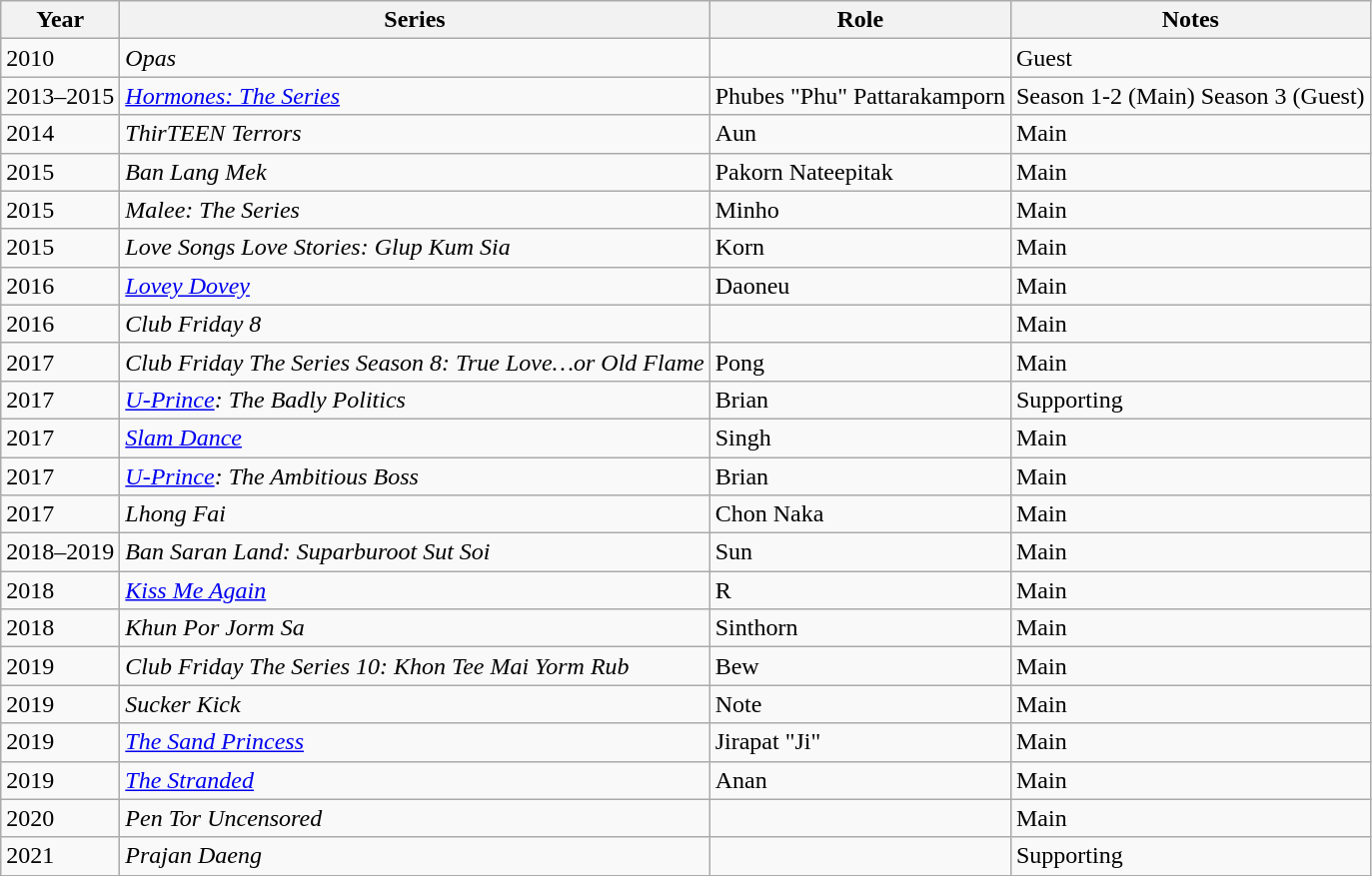<table class="wikitable">
<tr>
<th>Year</th>
<th>Series</th>
<th>Role</th>
<th>Notes</th>
</tr>
<tr>
<td>2010</td>
<td><em>Opas</em></td>
<td></td>
<td>Guest</td>
</tr>
<tr>
<td>2013–2015</td>
<td><em><a href='#'>Hormones: The Series</a></em></td>
<td>Phubes "Phu" Pattarakamporn</td>
<td>Season 1-2 (Main) Season 3 (Guest)</td>
</tr>
<tr>
<td>2014</td>
<td><em>ThirTEEN Terrors</em></td>
<td>Aun</td>
<td>Main</td>
</tr>
<tr>
<td>2015</td>
<td><em>Ban Lang Mek</em></td>
<td>Pakorn Nateepitak</td>
<td>Main</td>
</tr>
<tr>
<td>2015</td>
<td><em>Malee: The Series</em></td>
<td>Minho</td>
<td>Main</td>
</tr>
<tr>
<td>2015</td>
<td><em>Love Songs Love Stories: Glup Kum Sia</em></td>
<td>Korn</td>
<td>Main</td>
</tr>
<tr>
<td>2016</td>
<td><em><a href='#'>Lovey Dovey</a></em></td>
<td>Daoneu</td>
<td>Main</td>
</tr>
<tr>
<td>2016</td>
<td><em>Club Friday 8</em></td>
<td></td>
<td>Main</td>
</tr>
<tr>
<td>2017</td>
<td><em>Club Friday The Series Season 8: True Love…or Old Flame</em></td>
<td>Pong</td>
<td>Main</td>
</tr>
<tr>
<td>2017</td>
<td><em><a href='#'>U-Prince</a>: The Badly Politics</em></td>
<td>Brian</td>
<td>Supporting</td>
</tr>
<tr>
<td>2017</td>
<td><em><a href='#'>Slam Dance</a></em></td>
<td>Singh</td>
<td>Main</td>
</tr>
<tr>
<td>2017</td>
<td><em><a href='#'>U-Prince</a>: The Ambitious Boss</em></td>
<td>Brian</td>
<td>Main</td>
</tr>
<tr>
<td>2017</td>
<td><em>Lhong Fai</em></td>
<td>Chon Naka</td>
<td>Main</td>
</tr>
<tr>
<td>2018–2019</td>
<td><em>Ban Saran Land: Suparburoot Sut Soi</em></td>
<td>Sun</td>
<td>Main</td>
</tr>
<tr>
<td>2018</td>
<td><em><a href='#'>Kiss Me Again</a></em></td>
<td>R</td>
<td>Main</td>
</tr>
<tr>
<td>2018</td>
<td><em>Khun Por Jorm Sa</em></td>
<td>Sinthorn</td>
<td>Main</td>
</tr>
<tr>
<td>2019</td>
<td><em>Club Friday The Series 10: Khon Tee Mai Yorm Rub</em></td>
<td>Bew</td>
<td>Main</td>
</tr>
<tr>
<td>2019</td>
<td><em>Sucker Kick</em></td>
<td>Note</td>
<td>Main</td>
</tr>
<tr>
<td>2019</td>
<td><em><a href='#'>The Sand Princess</a></em></td>
<td>Jirapat "Ji"</td>
<td>Main</td>
</tr>
<tr>
<td>2019</td>
<td><em><a href='#'>The Stranded</a></em></td>
<td>Anan</td>
<td>Main</td>
</tr>
<tr>
<td>2020</td>
<td><em>Pen Tor Uncensored</em></td>
<td></td>
<td>Main</td>
</tr>
<tr>
<td>2021</td>
<td><em>Prajan Daeng</em></td>
<td></td>
<td>Supporting</td>
</tr>
</table>
